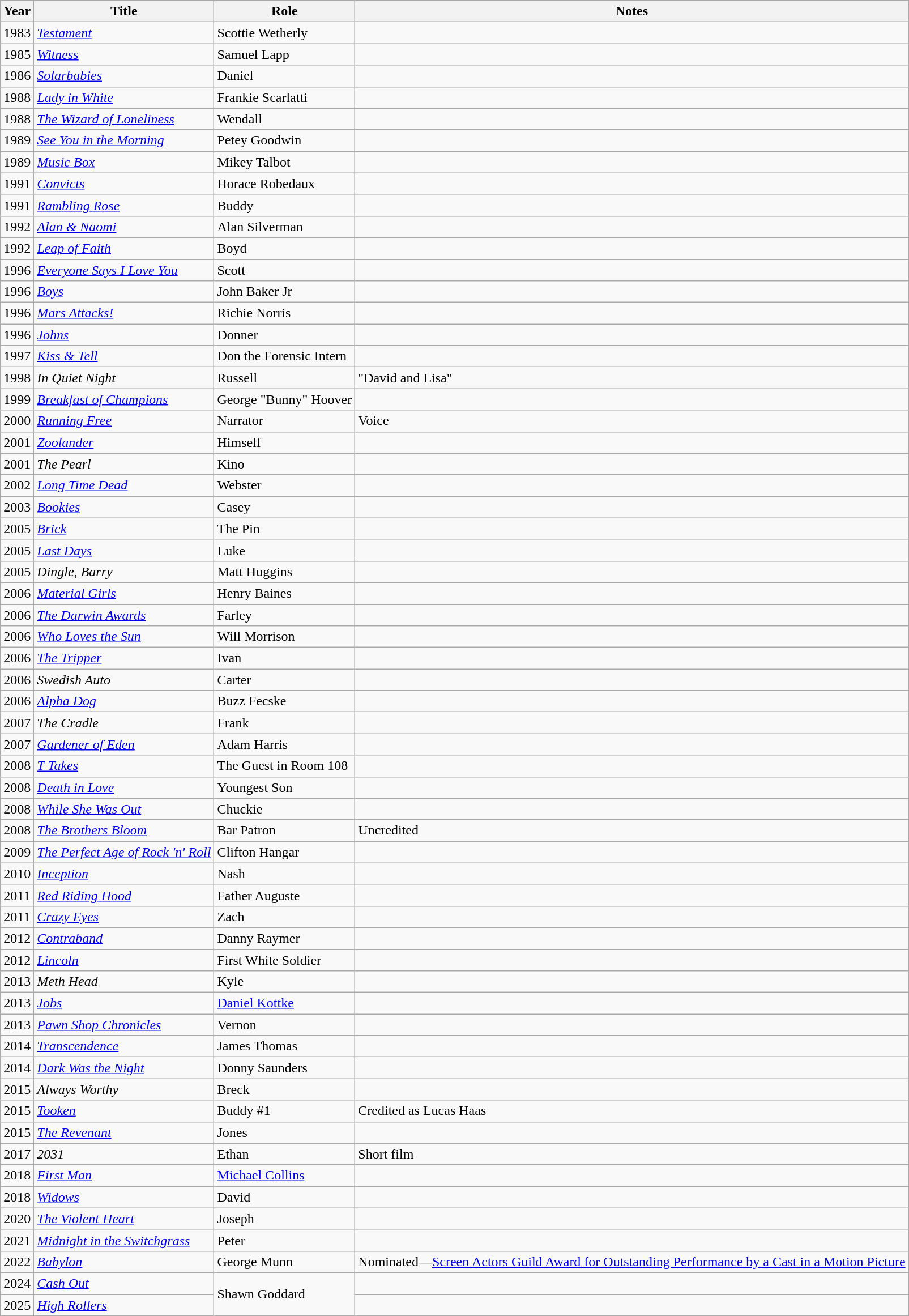<table class = "wikitable sortable">
<tr>
<th>Year</th>
<th>Title</th>
<th>Role</th>
<th class = "unsortable">Notes</th>
</tr>
<tr>
<td>1983</td>
<td><em><a href='#'>Testament</a></em></td>
<td>Scottie Wetherly</td>
<td></td>
</tr>
<tr>
<td>1985</td>
<td><em><a href='#'>Witness</a></em></td>
<td>Samuel Lapp</td>
<td></td>
</tr>
<tr>
<td>1986</td>
<td><em><a href='#'>Solarbabies</a></em></td>
<td>Daniel</td>
<td></td>
</tr>
<tr>
<td>1988</td>
<td><em><a href='#'>Lady in White</a></em></td>
<td>Frankie Scarlatti</td>
<td></td>
</tr>
<tr>
<td>1988</td>
<td><em><a href='#'>The Wizard of Loneliness</a></em></td>
<td>Wendall</td>
<td></td>
</tr>
<tr>
<td>1989</td>
<td><em><a href='#'>See You in the Morning</a></em></td>
<td>Petey Goodwin</td>
<td></td>
</tr>
<tr>
<td>1989</td>
<td><em><a href='#'>Music Box</a></em></td>
<td>Mikey Talbot</td>
<td></td>
</tr>
<tr>
<td>1991</td>
<td><em><a href='#'>Convicts</a></em></td>
<td>Horace Robedaux</td>
<td></td>
</tr>
<tr>
<td>1991</td>
<td><em><a href='#'>Rambling Rose</a></em></td>
<td>Buddy</td>
<td></td>
</tr>
<tr>
<td>1992</td>
<td><em><a href='#'>Alan & Naomi</a></em></td>
<td>Alan Silverman</td>
<td></td>
</tr>
<tr>
<td>1992</td>
<td><em><a href='#'>Leap of Faith</a></em></td>
<td>Boyd</td>
<td></td>
</tr>
<tr>
<td>1996</td>
<td><em><a href='#'>Everyone Says I Love You</a></em></td>
<td>Scott</td>
<td></td>
</tr>
<tr>
<td>1996</td>
<td><em><a href='#'>Boys</a></em></td>
<td>John Baker Jr</td>
<td></td>
</tr>
<tr>
<td>1996</td>
<td><em><a href='#'>Mars Attacks!</a></em></td>
<td>Richie Norris</td>
<td></td>
</tr>
<tr>
<td>1996</td>
<td><em><a href='#'>Johns</a></em></td>
<td>Donner</td>
<td></td>
</tr>
<tr>
<td>1997</td>
<td><em><a href='#'>Kiss & Tell</a></em></td>
<td>Don the Forensic Intern</td>
<td></td>
</tr>
<tr>
<td>1998</td>
<td><em>In Quiet Night</em></td>
<td>Russell</td>
<td>"David and Lisa"</td>
</tr>
<tr>
<td>1999</td>
<td><em><a href='#'>Breakfast of Champions</a></em></td>
<td>George "Bunny" Hoover</td>
<td></td>
</tr>
<tr>
<td>2000</td>
<td><em><a href='#'>Running Free</a></em></td>
<td>Narrator</td>
<td>Voice</td>
</tr>
<tr>
<td>2001</td>
<td><em><a href='#'>Zoolander</a></em></td>
<td>Himself</td>
<td></td>
</tr>
<tr>
<td>2001</td>
<td><em>The Pearl</em></td>
<td>Kino</td>
<td></td>
</tr>
<tr>
<td>2002</td>
<td><em><a href='#'>Long Time Dead</a></em></td>
<td>Webster</td>
<td></td>
</tr>
<tr>
<td>2003</td>
<td><em><a href='#'>Bookies</a></em></td>
<td>Casey</td>
<td></td>
</tr>
<tr>
<td>2005</td>
<td><em><a href='#'>Brick</a></em></td>
<td>The Pin</td>
<td></td>
</tr>
<tr>
<td>2005</td>
<td><em><a href='#'>Last Days</a></em></td>
<td>Luke</td>
<td></td>
</tr>
<tr>
<td>2005</td>
<td><em>Dingle, Barry</em></td>
<td>Matt Huggins</td>
<td></td>
</tr>
<tr>
<td>2006</td>
<td><em><a href='#'>Material Girls</a></em></td>
<td>Henry Baines</td>
<td></td>
</tr>
<tr>
<td>2006</td>
<td><em><a href='#'>The Darwin Awards</a></em></td>
<td>Farley</td>
<td></td>
</tr>
<tr>
<td>2006</td>
<td><em><a href='#'>Who Loves the Sun</a></em></td>
<td>Will Morrison</td>
<td></td>
</tr>
<tr>
<td>2006</td>
<td><em><a href='#'>The Tripper</a></em></td>
<td>Ivan</td>
<td></td>
</tr>
<tr>
<td>2006</td>
<td><em>Swedish Auto</em></td>
<td>Carter</td>
<td></td>
</tr>
<tr>
<td>2006</td>
<td><em><a href='#'>Alpha Dog</a></em></td>
<td>Buzz Fecske</td>
<td></td>
</tr>
<tr>
<td>2007</td>
<td><em>The Cradle</em></td>
<td>Frank</td>
<td></td>
</tr>
<tr>
<td>2007</td>
<td><em><a href='#'>Gardener of Eden</a></em></td>
<td>Adam Harris</td>
<td></td>
</tr>
<tr>
<td>2008</td>
<td><em><a href='#'>T Takes</a></em></td>
<td>The Guest in Room 108</td>
<td></td>
</tr>
<tr>
<td>2008</td>
<td><em><a href='#'>Death in Love</a></em></td>
<td>Youngest Son</td>
<td></td>
</tr>
<tr>
<td>2008</td>
<td><em><a href='#'>While She Was Out</a></em></td>
<td>Chuckie</td>
<td></td>
</tr>
<tr>
<td>2008</td>
<td><em><a href='#'>The Brothers Bloom</a></em></td>
<td>Bar Patron</td>
<td>Uncredited</td>
</tr>
<tr>
<td>2009</td>
<td><em><a href='#'>The Perfect Age of Rock 'n' Roll</a></em></td>
<td>Clifton Hangar</td>
<td></td>
</tr>
<tr>
<td>2010</td>
<td><em><a href='#'>Inception</a></em></td>
<td>Nash</td>
<td></td>
</tr>
<tr>
<td>2011</td>
<td><em><a href='#'>Red Riding Hood</a></em></td>
<td>Father Auguste</td>
<td></td>
</tr>
<tr>
<td>2011</td>
<td><em><a href='#'>Crazy Eyes</a></em></td>
<td>Zach</td>
<td></td>
</tr>
<tr>
<td>2012</td>
<td><em><a href='#'>Contraband</a></em></td>
<td>Danny Raymer</td>
<td></td>
</tr>
<tr>
<td>2012</td>
<td><em><a href='#'>Lincoln</a></em></td>
<td>First White Soldier</td>
<td></td>
</tr>
<tr>
<td>2013</td>
<td><em>Meth Head</em></td>
<td>Kyle</td>
<td></td>
</tr>
<tr>
<td>2013</td>
<td><em><a href='#'>Jobs</a></em></td>
<td><a href='#'>Daniel Kottke</a></td>
<td></td>
</tr>
<tr>
<td>2013</td>
<td><em><a href='#'>Pawn Shop Chronicles</a></em></td>
<td>Vernon</td>
<td></td>
</tr>
<tr>
<td>2014</td>
<td><em><a href='#'>Transcendence</a></em></td>
<td>James Thomas</td>
<td></td>
</tr>
<tr>
<td>2014</td>
<td><em><a href='#'>Dark Was the Night</a></em></td>
<td>Donny Saunders</td>
<td></td>
</tr>
<tr>
<td>2015</td>
<td><em>Always Worthy</em></td>
<td>Breck</td>
<td></td>
</tr>
<tr>
<td>2015</td>
<td><em><a href='#'>Tooken</a></em></td>
<td>Buddy #1</td>
<td>Credited as Lucas Haas</td>
</tr>
<tr>
<td>2015</td>
<td><em><a href='#'>The Revenant</a></em></td>
<td>Jones</td>
<td></td>
</tr>
<tr>
<td>2017</td>
<td><em>2031</em></td>
<td>Ethan</td>
<td>Short film</td>
</tr>
<tr>
<td>2018</td>
<td><em><a href='#'>First Man</a></em></td>
<td><a href='#'>Michael Collins</a></td>
<td></td>
</tr>
<tr>
<td>2018</td>
<td><em><a href='#'>Widows</a></em></td>
<td>David</td>
<td></td>
</tr>
<tr>
<td>2020</td>
<td><em><a href='#'>The Violent Heart</a></em></td>
<td>Joseph</td>
<td></td>
</tr>
<tr>
<td>2021</td>
<td><em><a href='#'>Midnight in the Switchgrass</a></em></td>
<td>Peter</td>
<td></td>
</tr>
<tr>
<td>2022</td>
<td><em><a href='#'>Babylon</a></em></td>
<td>George Munn</td>
<td>Nominated—<a href='#'>Screen Actors Guild Award for Outstanding Performance by a Cast in a Motion Picture</a></td>
</tr>
<tr>
<td>2024</td>
<td><em><a href='#'>Cash Out</a></em></td>
<td rowspan="2">Shawn Goddard</td>
<td></td>
</tr>
<tr>
<td>2025</td>
<td><em><a href='#'>High Rollers</a></em></td>
<td></td>
</tr>
</table>
